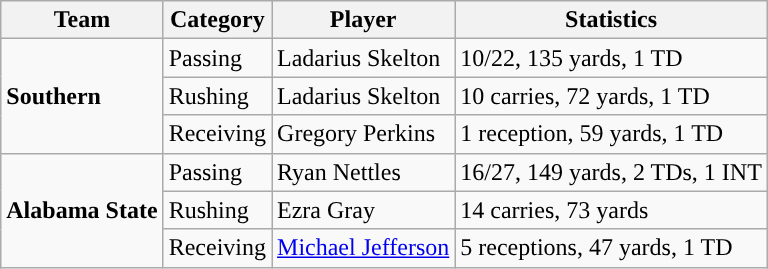<table class="wikitable" style="float: left;">
<tr>
<th>Team</th>
<th>Category</th>
<th>Player</th>
<th>Statistics</th>
</tr>
<tr>
<td rowspan=3><strong>Southern</strong></td>
<td>Passing</td>
<td>Ladarius Skelton</td>
<td>10/22, 135 yards, 1 TD</td>
</tr>
<tr>
<td>Rushing</td>
<td>Ladarius Skelton</td>
<td>10 carries, 72 yards, 1 TD</td>
</tr>
<tr>
<td>Receiving</td>
<td>Gregory Perkins</td>
<td>1 reception, 59 yards, 1 TD</td>
</tr>
<tr>
<td rowspan=3><strong>Alabama State</strong></td>
<td>Passing</td>
<td>Ryan Nettles</td>
<td>16/27, 149 yards, 2 TDs, 1 INT</td>
</tr>
<tr>
<td>Rushing</td>
<td>Ezra Gray</td>
<td>14 carries, 73 yards</td>
</tr>
<tr>
<td>Receiving</td>
<td><a href='#'>Michael Jefferson</a></td>
<td>5 receptions, 47 yards, 1 TD</td>
</tr>
</table>
